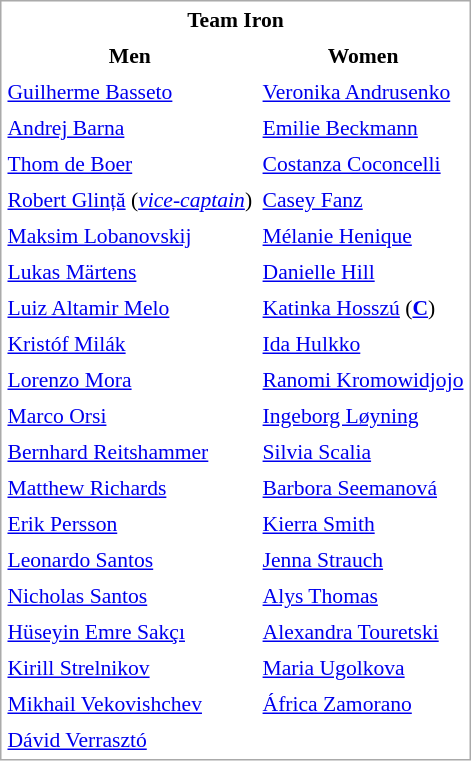<table cellspacing="1" cellpadding="3" style="border:1px solid #AAAAAA;font-size:90%">
<tr>
<th colspan="2"> Team Iron</th>
</tr>
<tr>
<th>Men</th>
<th>Women</th>
</tr>
<tr>
<td> <a href='#'>Guilherme Basseto</a></td>
<td> <a href='#'>Veronika Andrusenko</a></td>
</tr>
<tr>
<td> <a href='#'>Andrej Barna</a></td>
<td> <a href='#'>Emilie Beckmann</a></td>
</tr>
<tr>
<td> <a href='#'>Thom de Boer</a></td>
<td> <a href='#'>Costanza Coconcelli</a></td>
</tr>
<tr>
<td> <a href='#'>Robert Glință</a> (<em><a href='#'>vice-captain</a></em>)</td>
<td> <a href='#'>Casey Fanz</a></td>
</tr>
<tr>
<td> <a href='#'>Maksim Lobanovskij</a></td>
<td> <a href='#'>Mélanie Henique</a></td>
</tr>
<tr>
<td> <a href='#'>Lukas Märtens</a></td>
<td> <a href='#'>Danielle Hill</a></td>
</tr>
<tr>
<td> <a href='#'>Luiz Altamir Melo</a></td>
<td> <a href='#'>Katinka Hosszú</a> (<strong><a href='#'>C</a></strong>)</td>
</tr>
<tr>
<td> <a href='#'>Kristóf Milák</a></td>
<td> <a href='#'>Ida Hulkko</a></td>
</tr>
<tr>
<td> <a href='#'>Lorenzo Mora</a></td>
<td> <a href='#'>Ranomi Kromowidjojo</a></td>
</tr>
<tr>
<td> <a href='#'>Marco Orsi</a></td>
<td> <a href='#'>Ingeborg Løyning</a></td>
</tr>
<tr>
<td> <a href='#'>Bernhard Reitshammer</a></td>
<td> <a href='#'>Silvia Scalia</a></td>
</tr>
<tr>
<td> <a href='#'>Matthew Richards</a></td>
<td> <a href='#'>Barbora Seemanová</a></td>
</tr>
<tr>
<td> <a href='#'>Erik Persson</a></td>
<td> <a href='#'>Kierra Smith</a></td>
</tr>
<tr>
<td> <a href='#'>Leonardo Santos</a></td>
<td> <a href='#'>Jenna Strauch</a></td>
</tr>
<tr>
<td> <a href='#'>Nicholas Santos</a></td>
<td> <a href='#'>Alys Thomas</a></td>
</tr>
<tr>
<td> <a href='#'>Hüseyin Emre Sakçı</a></td>
<td> <a href='#'>Alexandra Touretski</a></td>
</tr>
<tr>
<td> <a href='#'>Kirill Strelnikov</a></td>
<td> <a href='#'>Maria Ugolkova</a></td>
</tr>
<tr>
<td> <a href='#'>Mikhail Vekovishchev</a></td>
<td> <a href='#'>África Zamorano</a></td>
</tr>
<tr>
<td> <a href='#'>Dávid Verrasztó</a></td>
<td></td>
</tr>
</table>
